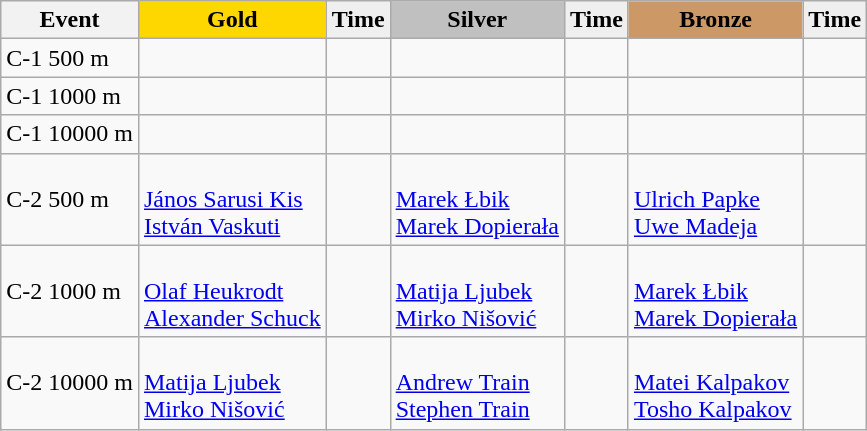<table class="wikitable">
<tr>
<th>Event</th>
<td align=center bgcolor="gold"><strong>Gold</strong></td>
<td align=center bgcolor="EFEFEF"><strong>Time</strong></td>
<td align=center bgcolor="silver"><strong>Silver</strong></td>
<td align=center bgcolor="EFEFEF"><strong>Time</strong></td>
<td align=center bgcolor="CC9966"><strong>Bronze</strong></td>
<td align=center bgcolor="EFEFEF"><strong>Time</strong></td>
</tr>
<tr>
<td>C-1 500 m</td>
<td></td>
<td></td>
<td></td>
<td></td>
<td></td>
<td></td>
</tr>
<tr>
<td>C-1 1000 m</td>
<td></td>
<td></td>
<td></td>
<td></td>
<td></td>
<td></td>
</tr>
<tr>
<td>C-1 10000 m</td>
<td></td>
<td></td>
<td></td>
<td></td>
<td></td>
<td></td>
</tr>
<tr>
<td>C-2 500 m</td>
<td><br><a href='#'>János Sarusi Kis</a><br><a href='#'>István Vaskuti</a></td>
<td></td>
<td><br><a href='#'>Marek Łbik</a><br><a href='#'>Marek Dopierała</a></td>
<td></td>
<td><br><a href='#'>Ulrich Papke</a><br><a href='#'>Uwe Madeja</a></td>
<td></td>
</tr>
<tr>
<td>C-2 1000 m</td>
<td><br><a href='#'>Olaf Heukrodt</a><br><a href='#'>Alexander Schuck</a></td>
<td></td>
<td><br><a href='#'>Matija Ljubek</a><br><a href='#'>Mirko Nišović</a></td>
<td></td>
<td><br><a href='#'>Marek Łbik</a><br><a href='#'>Marek Dopierała</a></td>
<td></td>
</tr>
<tr>
<td>C-2 10000 m</td>
<td><br><a href='#'>Matija Ljubek</a><br><a href='#'>Mirko Nišović</a></td>
<td></td>
<td><br><a href='#'>Andrew Train</a><br><a href='#'>Stephen Train</a></td>
<td></td>
<td><br><a href='#'>Matei Kalpakov</a><br><a href='#'>Tosho Kalpakov</a></td>
<td></td>
</tr>
</table>
